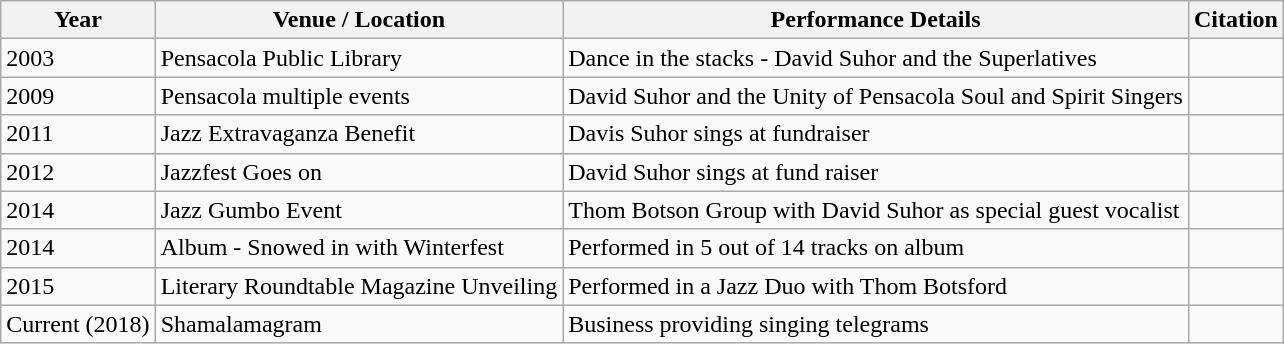<table class="wikitable">
<tr>
<th>Year</th>
<th>Venue / Location</th>
<th>Performance Details</th>
<th>Citation</th>
</tr>
<tr>
<td>2003</td>
<td>Pensacola Public Library</td>
<td>Dance in the stacks - David Suhor and the Superlatives</td>
<td></td>
</tr>
<tr>
<td>2009</td>
<td>Pensacola multiple events</td>
<td>David Suhor and the Unity of Pensacola Soul and Spirit Singers</td>
<td></td>
</tr>
<tr>
<td>2011</td>
<td>Jazz Extravaganza Benefit</td>
<td>Davis Suhor sings at fundraiser</td>
<td></td>
</tr>
<tr>
<td>2012</td>
<td>Jazzfest Goes on</td>
<td>David Suhor sings at fund raiser</td>
<td></td>
</tr>
<tr>
<td>2014</td>
<td>Jazz Gumbo Event</td>
<td>Thom Botson Group with David Suhor as special guest vocalist</td>
<td></td>
</tr>
<tr>
<td>2014</td>
<td>Album - Snowed in with Winterfest</td>
<td>Performed in 5 out of 14 tracks on album</td>
<td></td>
</tr>
<tr>
<td>2015</td>
<td>Literary Roundtable Magazine Unveiling</td>
<td>Performed in a Jazz Duo with Thom Botsford</td>
<td></td>
</tr>
<tr>
<td>Current (2018)</td>
<td>Shamalamagram</td>
<td>Business providing singing telegrams</td>
<td></td>
</tr>
</table>
